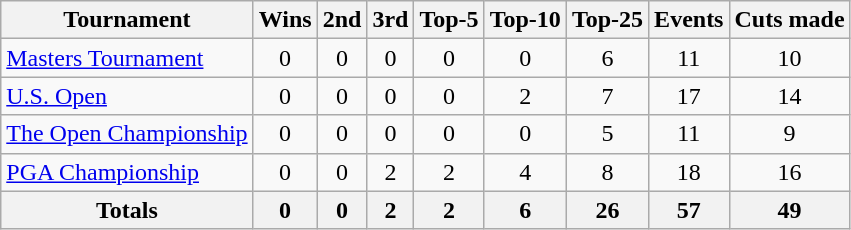<table class=wikitable style=text-align:center>
<tr>
<th>Tournament</th>
<th>Wins</th>
<th>2nd</th>
<th>3rd</th>
<th>Top-5</th>
<th>Top-10</th>
<th>Top-25</th>
<th>Events</th>
<th>Cuts made</th>
</tr>
<tr>
<td align=left><a href='#'>Masters Tournament</a></td>
<td>0</td>
<td>0</td>
<td>0</td>
<td>0</td>
<td>0</td>
<td>6</td>
<td>11</td>
<td>10</td>
</tr>
<tr>
<td align=left><a href='#'>U.S. Open</a></td>
<td>0</td>
<td>0</td>
<td>0</td>
<td>0</td>
<td>2</td>
<td>7</td>
<td>17</td>
<td>14</td>
</tr>
<tr>
<td align=left><a href='#'>The Open Championship</a></td>
<td>0</td>
<td>0</td>
<td>0</td>
<td>0</td>
<td>0</td>
<td>5</td>
<td>11</td>
<td>9</td>
</tr>
<tr>
<td align=left><a href='#'>PGA Championship</a></td>
<td>0</td>
<td>0</td>
<td>2</td>
<td>2</td>
<td>4</td>
<td>8</td>
<td>18</td>
<td>16</td>
</tr>
<tr>
<th>Totals</th>
<th>0</th>
<th>0</th>
<th>2</th>
<th>2</th>
<th>6</th>
<th>26</th>
<th>57</th>
<th>49</th>
</tr>
</table>
